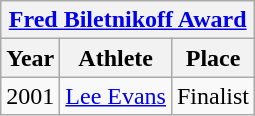<table class="wikitable">
<tr>
<th colspan=3><strong><a href='#'>Fred Biletnikoff Award</a></strong></th>
</tr>
<tr>
<th>Year</th>
<th>Athlete</th>
<th>Place</th>
</tr>
<tr>
<td>2001</td>
<td><a href='#'>Lee Evans</a></td>
<td>Finalist</td>
</tr>
</table>
